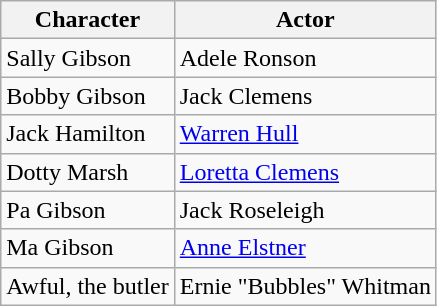<table class="wikitable">
<tr>
<th>Character</th>
<th>Actor</th>
</tr>
<tr>
<td>Sally Gibson</td>
<td>Adele Ronson</td>
</tr>
<tr>
<td>Bobby Gibson</td>
<td>Jack Clemens</td>
</tr>
<tr>
<td>Jack Hamilton</td>
<td><a href='#'>Warren Hull</a></td>
</tr>
<tr>
<td>Dotty Marsh</td>
<td><a href='#'>Loretta Clemens</a></td>
</tr>
<tr>
<td>Pa Gibson</td>
<td>Jack Roseleigh</td>
</tr>
<tr>
<td>Ma Gibson</td>
<td><a href='#'>Anne Elstner</a></td>
</tr>
<tr>
<td>Awful, the butler</td>
<td>Ernie "Bubbles" Whitman</td>
</tr>
</table>
